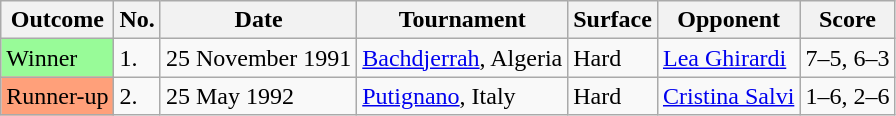<table class="wikitable">
<tr>
<th>Outcome</th>
<th>No.</th>
<th>Date</th>
<th>Tournament</th>
<th>Surface</th>
<th>Opponent</th>
<th>Score</th>
</tr>
<tr>
<td bgcolor="98FB98">Winner</td>
<td>1.</td>
<td>25 November 1991</td>
<td><a href='#'>Bachdjerrah</a>, Algeria</td>
<td>Hard</td>
<td> <a href='#'>Lea Ghirardi</a></td>
<td>7–5, 6–3</td>
</tr>
<tr>
<td bgcolor="FFA07A">Runner-up</td>
<td>2.</td>
<td>25 May 1992</td>
<td><a href='#'>Putignano</a>, Italy</td>
<td>Hard</td>
<td> <a href='#'>Cristina Salvi</a></td>
<td>1–6, 2–6</td>
</tr>
</table>
